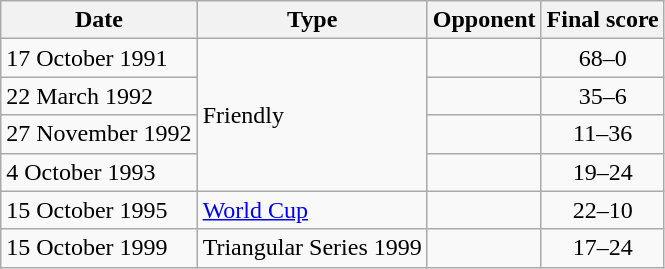<table class="wikitable" style="text-align: left">
<tr>
<th>Date</th>
<th>Type</th>
<th>Opponent</th>
<th>Final score</th>
</tr>
<tr>
<td>17 October 1991</td>
<td rowspan=4>Friendly</td>
<td></td>
<td align=center>68–0</td>
</tr>
<tr>
<td>22 March 1992</td>
<td></td>
<td align=center>35–6</td>
</tr>
<tr>
<td>27 November 1992</td>
<td></td>
<td align=center>11–36</td>
</tr>
<tr>
<td>4 October 1993</td>
<td></td>
<td align=center>19–24</td>
</tr>
<tr>
<td>15 October 1995</td>
<td><a href='#'>World Cup</a></td>
<td></td>
<td align=center>22–10</td>
</tr>
<tr>
<td>15 October 1999</td>
<td>Triangular Series 1999</td>
<td></td>
<td align=center>17–24</td>
</tr>
</table>
